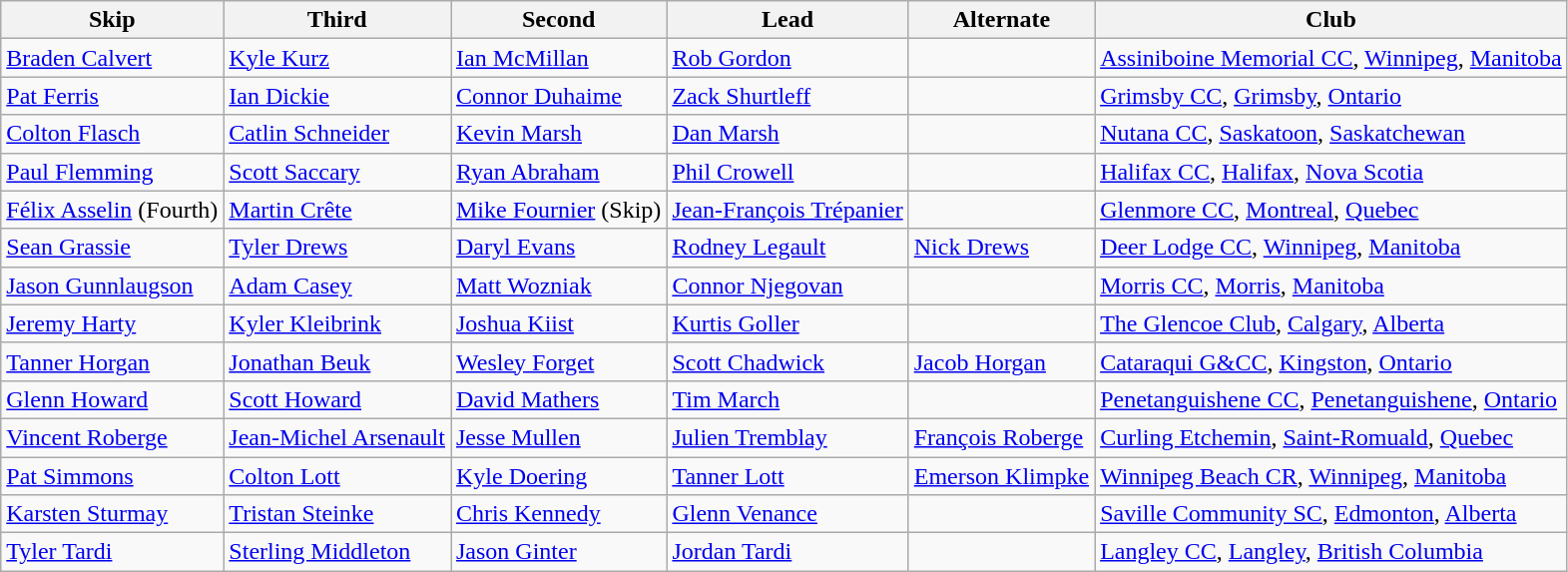<table class="wikitable">
<tr>
<th scope="col">Skip</th>
<th scope="col">Third</th>
<th scope="col">Second</th>
<th scope="col">Lead</th>
<th scope="col">Alternate</th>
<th scope="col">Club</th>
</tr>
<tr>
<td><a href='#'>Braden Calvert</a></td>
<td><a href='#'>Kyle Kurz</a></td>
<td><a href='#'>Ian McMillan</a></td>
<td><a href='#'>Rob Gordon</a></td>
<td></td>
<td> <a href='#'>Assiniboine Memorial CC</a>, <a href='#'>Winnipeg</a>, <a href='#'>Manitoba</a></td>
</tr>
<tr>
<td><a href='#'>Pat Ferris</a></td>
<td><a href='#'>Ian Dickie</a></td>
<td><a href='#'>Connor Duhaime</a></td>
<td><a href='#'>Zack Shurtleff</a></td>
<td></td>
<td> <a href='#'>Grimsby CC</a>, <a href='#'>Grimsby</a>, <a href='#'>Ontario</a></td>
</tr>
<tr>
<td><a href='#'>Colton Flasch</a></td>
<td><a href='#'>Catlin Schneider</a></td>
<td><a href='#'>Kevin Marsh</a></td>
<td><a href='#'>Dan Marsh</a></td>
<td></td>
<td> <a href='#'>Nutana CC</a>, <a href='#'>Saskatoon</a>, <a href='#'>Saskatchewan</a></td>
</tr>
<tr>
<td><a href='#'>Paul Flemming</a></td>
<td><a href='#'>Scott Saccary</a></td>
<td><a href='#'>Ryan Abraham</a></td>
<td><a href='#'>Phil Crowell</a></td>
<td></td>
<td> <a href='#'>Halifax CC</a>, <a href='#'>Halifax</a>, <a href='#'>Nova Scotia</a></td>
</tr>
<tr>
<td><a href='#'>Félix Asselin</a> (Fourth)</td>
<td><a href='#'>Martin Crête</a></td>
<td><a href='#'>Mike Fournier</a> (Skip)</td>
<td><a href='#'>Jean-François Trépanier</a></td>
<td></td>
<td> <a href='#'>Glenmore CC</a>, <a href='#'>Montreal</a>, <a href='#'>Quebec</a></td>
</tr>
<tr>
<td><a href='#'>Sean Grassie</a></td>
<td><a href='#'>Tyler Drews</a></td>
<td><a href='#'>Daryl Evans</a></td>
<td><a href='#'>Rodney Legault</a></td>
<td><a href='#'>Nick Drews</a></td>
<td> <a href='#'>Deer Lodge CC</a>, <a href='#'>Winnipeg</a>, <a href='#'>Manitoba</a></td>
</tr>
<tr>
<td><a href='#'>Jason Gunnlaugson</a></td>
<td><a href='#'>Adam Casey</a></td>
<td><a href='#'>Matt Wozniak</a></td>
<td><a href='#'>Connor Njegovan</a></td>
<td></td>
<td> <a href='#'>Morris CC</a>, <a href='#'>Morris</a>, <a href='#'>Manitoba</a></td>
</tr>
<tr>
<td><a href='#'>Jeremy Harty</a></td>
<td><a href='#'>Kyler Kleibrink</a></td>
<td><a href='#'>Joshua Kiist</a></td>
<td><a href='#'>Kurtis Goller</a></td>
<td></td>
<td> <a href='#'>The Glencoe Club</a>, <a href='#'>Calgary</a>, <a href='#'>Alberta</a></td>
</tr>
<tr>
<td><a href='#'>Tanner Horgan</a></td>
<td><a href='#'>Jonathan Beuk</a></td>
<td><a href='#'>Wesley Forget</a></td>
<td><a href='#'>Scott Chadwick</a></td>
<td><a href='#'>Jacob Horgan</a></td>
<td> <a href='#'>Cataraqui G&CC</a>, <a href='#'>Kingston</a>, <a href='#'>Ontario</a></td>
</tr>
<tr>
<td><a href='#'>Glenn Howard</a></td>
<td><a href='#'>Scott Howard</a></td>
<td><a href='#'>David Mathers</a></td>
<td><a href='#'>Tim March</a></td>
<td></td>
<td> <a href='#'>Penetanguishene CC</a>, <a href='#'>Penetanguishene</a>, <a href='#'>Ontario</a></td>
</tr>
<tr>
<td><a href='#'>Vincent Roberge</a></td>
<td><a href='#'>Jean-Michel Arsenault</a></td>
<td><a href='#'>Jesse Mullen</a></td>
<td><a href='#'>Julien Tremblay</a></td>
<td><a href='#'>François Roberge</a></td>
<td> <a href='#'>Curling Etchemin</a>, <a href='#'>Saint-Romuald</a>, <a href='#'>Quebec</a></td>
</tr>
<tr>
<td><a href='#'>Pat Simmons</a></td>
<td><a href='#'>Colton Lott</a></td>
<td><a href='#'>Kyle Doering</a></td>
<td><a href='#'>Tanner Lott</a></td>
<td><a href='#'>Emerson Klimpke</a></td>
<td> <a href='#'>Winnipeg Beach CR</a>, <a href='#'>Winnipeg</a>, <a href='#'>Manitoba</a></td>
</tr>
<tr>
<td><a href='#'>Karsten Sturmay</a></td>
<td><a href='#'>Tristan Steinke</a></td>
<td><a href='#'>Chris Kennedy</a></td>
<td><a href='#'>Glenn Venance</a></td>
<td></td>
<td> <a href='#'>Saville Community SC</a>, <a href='#'>Edmonton</a>, <a href='#'>Alberta</a></td>
</tr>
<tr>
<td><a href='#'>Tyler Tardi</a></td>
<td><a href='#'>Sterling Middleton</a></td>
<td><a href='#'>Jason Ginter</a></td>
<td><a href='#'>Jordan Tardi</a></td>
<td></td>
<td> <a href='#'>Langley CC</a>, <a href='#'>Langley</a>, <a href='#'>British Columbia</a></td>
</tr>
</table>
